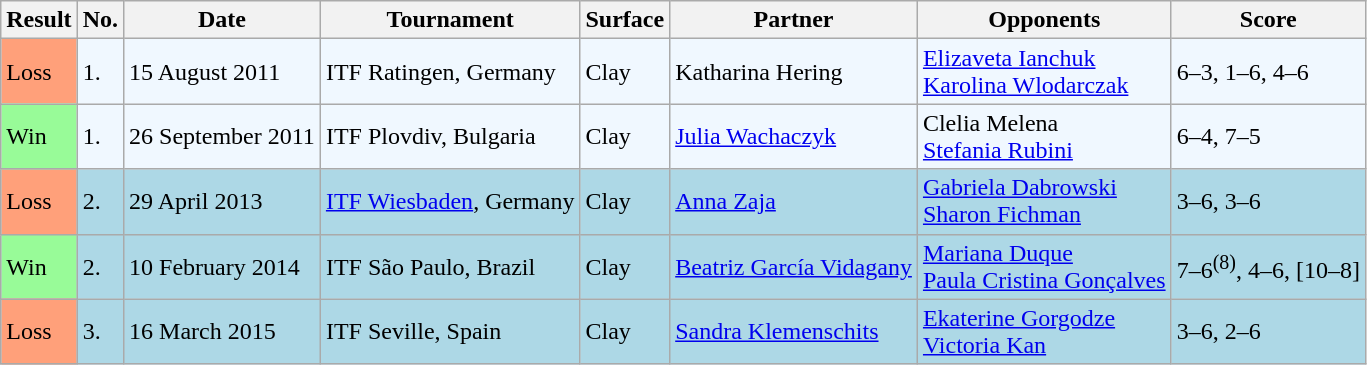<table class="sortable wikitable">
<tr>
<th>Result</th>
<th>No.</th>
<th>Date</th>
<th>Tournament</th>
<th>Surface</th>
<th>Partner</th>
<th>Opponents</th>
<th>Score</th>
</tr>
<tr style="background:#f0f8ff;">
<td style="background:#ffa07a;">Loss</td>
<td>1.</td>
<td>15 August 2011</td>
<td>ITF Ratingen, Germany</td>
<td>Clay</td>
<td> Katharina Hering</td>
<td> <a href='#'>Elizaveta Ianchuk</a> <br>  <a href='#'>Karolina Wlodarczak</a></td>
<td>6–3, 1–6, 4–6</td>
</tr>
<tr style="background:#f0f8ff;">
<td style="background:#98fb98;">Win</td>
<td>1.</td>
<td>26 September 2011</td>
<td>ITF Plovdiv, Bulgaria</td>
<td>Clay</td>
<td> <a href='#'>Julia Wachaczyk</a></td>
<td> Clelia Melena <br>  <a href='#'>Stefania Rubini</a></td>
<td>6–4, 7–5</td>
</tr>
<tr style="background:lightblue;">
<td style="background:#ffa07a;">Loss</td>
<td>2.</td>
<td>29 April 2013</td>
<td><a href='#'>ITF Wiesbaden</a>, Germany</td>
<td>Clay</td>
<td> <a href='#'>Anna Zaja</a></td>
<td> <a href='#'>Gabriela Dabrowski</a> <br>  <a href='#'>Sharon Fichman</a></td>
<td>3–6, 3–6</td>
</tr>
<tr style="background:lightblue;">
<td style="background:#98fb98;">Win</td>
<td>2.</td>
<td>10 February 2014</td>
<td>ITF São Paulo, Brazil</td>
<td>Clay</td>
<td> <a href='#'>Beatriz García Vidagany</a></td>
<td> <a href='#'>Mariana Duque</a> <br>  <a href='#'>Paula Cristina Gonçalves</a></td>
<td>7–6<sup>(8)</sup>, 4–6, [10–8]</td>
</tr>
<tr style="background:lightblue;">
<td style="background:#ffa07a;">Loss</td>
<td>3.</td>
<td>16 March 2015</td>
<td>ITF Seville, Spain</td>
<td>Clay</td>
<td> <a href='#'>Sandra Klemenschits</a></td>
<td> <a href='#'>Ekaterine Gorgodze</a> <br>  <a href='#'>Victoria Kan</a></td>
<td>3–6, 2–6</td>
</tr>
</table>
